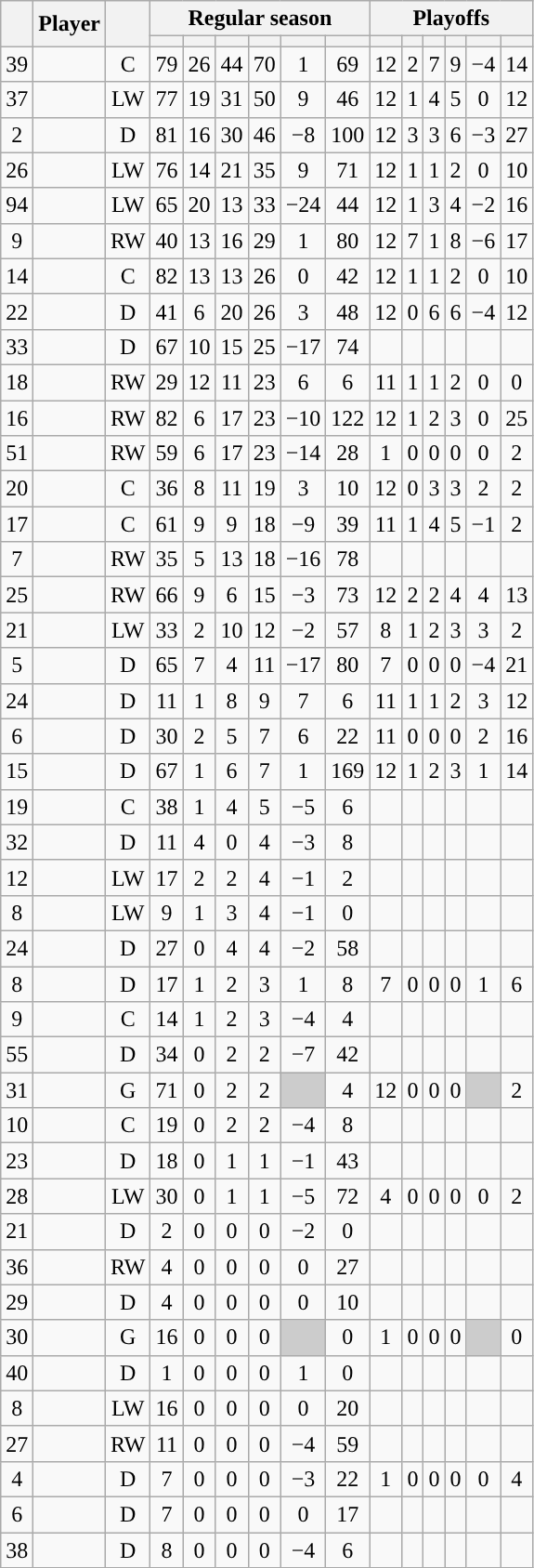<table class="wikitable sortable plainrowheaders" style="text-align:center;">
<tr>
<th scope="col" data-sort-type="number" rowspan="2"></th>
<th scope="col" rowspan="2">Player</th>
<th scope="col" rowspan="2"></th>
<th scope=colgroup colspan=6>Regular season</th>
<th scope=colgroup colspan=6>Playoffs</th>
</tr>
<tr>
<th scope="col" data-sort-type="number"></th>
<th scope="col" data-sort-type="number"></th>
<th scope="col" data-sort-type="number"></th>
<th scope="col" data-sort-type="number"></th>
<th scope="col" data-sort-type="number"></th>
<th scope="col" data-sort-type="number"></th>
<th scope="col" data-sort-type="number"></th>
<th scope="col" data-sort-type="number"></th>
<th scope="col" data-sort-type="number"></th>
<th scope="col" data-sort-type="number"></th>
<th scope="col" data-sort-type="number"></th>
<th scope="col" data-sort-type="number"></th>
</tr>
<tr>
<td scope="row">39</td>
<td align="left"></td>
<td>C</td>
<td>79</td>
<td>26</td>
<td>44</td>
<td>70</td>
<td>1</td>
<td>69</td>
<td>12</td>
<td>2</td>
<td>7</td>
<td>9</td>
<td>−4</td>
<td>14</td>
</tr>
<tr>
<td scope="row">37</td>
<td align="left"></td>
<td>LW</td>
<td>77</td>
<td>19</td>
<td>31</td>
<td>50</td>
<td>9</td>
<td>46</td>
<td>12</td>
<td>1</td>
<td>4</td>
<td>5</td>
<td>0</td>
<td>12</td>
</tr>
<tr>
<td scope="row">2</td>
<td align="left"></td>
<td>D</td>
<td>81</td>
<td>16</td>
<td>30</td>
<td>46</td>
<td>−8</td>
<td>100</td>
<td>12</td>
<td>3</td>
<td>3</td>
<td>6</td>
<td>−3</td>
<td>27</td>
</tr>
<tr>
<td scope="row">26</td>
<td align="left"></td>
<td>LW</td>
<td>76</td>
<td>14</td>
<td>21</td>
<td>35</td>
<td>9</td>
<td>71</td>
<td>12</td>
<td>1</td>
<td>1</td>
<td>2</td>
<td>0</td>
<td>10</td>
</tr>
<tr>
<td scope="row">94</td>
<td align="left"></td>
<td>LW</td>
<td>65</td>
<td>20</td>
<td>13</td>
<td>33</td>
<td>−24</td>
<td>44</td>
<td>12</td>
<td>1</td>
<td>3</td>
<td>4</td>
<td>−2</td>
<td>16</td>
</tr>
<tr>
<td scope="row">9</td>
<td align="left"></td>
<td>RW</td>
<td>40</td>
<td>13</td>
<td>16</td>
<td>29</td>
<td>1</td>
<td>80</td>
<td>12</td>
<td>7</td>
<td>1</td>
<td>8</td>
<td>−6</td>
<td>17</td>
</tr>
<tr>
<td scope="row">14</td>
<td align="left"></td>
<td>C</td>
<td>82</td>
<td>13</td>
<td>13</td>
<td>26</td>
<td>0</td>
<td>42</td>
<td>12</td>
<td>1</td>
<td>1</td>
<td>2</td>
<td>0</td>
<td>10</td>
</tr>
<tr>
<td scope="row">22</td>
<td align="left"></td>
<td>D</td>
<td>41</td>
<td>6</td>
<td>20</td>
<td>26</td>
<td>3</td>
<td>48</td>
<td>12</td>
<td>0</td>
<td>6</td>
<td>6</td>
<td>−4</td>
<td>12</td>
</tr>
<tr>
<td scope="row">33</td>
<td align="left"></td>
<td>D</td>
<td>67</td>
<td>10</td>
<td>15</td>
<td>25</td>
<td>−17</td>
<td>74</td>
<td></td>
<td></td>
<td></td>
<td></td>
<td></td>
<td></td>
</tr>
<tr>
<td scope="row">18</td>
<td align="left"></td>
<td>RW</td>
<td>29</td>
<td>12</td>
<td>11</td>
<td>23</td>
<td>6</td>
<td>6</td>
<td>11</td>
<td>1</td>
<td>1</td>
<td>2</td>
<td>0</td>
<td>0</td>
</tr>
<tr>
<td scope="row">16</td>
<td align="left"></td>
<td>RW</td>
<td>82</td>
<td>6</td>
<td>17</td>
<td>23</td>
<td>−10</td>
<td>122</td>
<td>12</td>
<td>1</td>
<td>2</td>
<td>3</td>
<td>0</td>
<td>25</td>
</tr>
<tr>
<td scope="row">51</td>
<td align="left"></td>
<td>RW</td>
<td>59</td>
<td>6</td>
<td>17</td>
<td>23</td>
<td>−14</td>
<td>28</td>
<td>1</td>
<td>0</td>
<td>0</td>
<td>0</td>
<td>0</td>
<td>2</td>
</tr>
<tr>
<td scope="row">20</td>
<td align="left"></td>
<td>C</td>
<td>36</td>
<td>8</td>
<td>11</td>
<td>19</td>
<td>3</td>
<td>10</td>
<td>12</td>
<td>0</td>
<td>3</td>
<td>3</td>
<td>2</td>
<td>2</td>
</tr>
<tr>
<td scope="row">17</td>
<td align="left"></td>
<td>C</td>
<td>61</td>
<td>9</td>
<td>9</td>
<td>18</td>
<td>−9</td>
<td>39</td>
<td>11</td>
<td>1</td>
<td>4</td>
<td>5</td>
<td>−1</td>
<td>2</td>
</tr>
<tr>
<td scope="row">7</td>
<td align="left"></td>
<td>RW</td>
<td>35</td>
<td>5</td>
<td>13</td>
<td>18</td>
<td>−16</td>
<td>78</td>
<td></td>
<td></td>
<td></td>
<td></td>
<td></td>
<td></td>
</tr>
<tr>
<td scope="row">25</td>
<td align="left"></td>
<td>RW</td>
<td>66</td>
<td>9</td>
<td>6</td>
<td>15</td>
<td>−3</td>
<td>73</td>
<td>12</td>
<td>2</td>
<td>2</td>
<td>4</td>
<td>4</td>
<td>13</td>
</tr>
<tr>
<td scope="row">21</td>
<td align="left"></td>
<td>LW</td>
<td>33</td>
<td>2</td>
<td>10</td>
<td>12</td>
<td>−2</td>
<td>57</td>
<td>8</td>
<td>1</td>
<td>2</td>
<td>3</td>
<td>3</td>
<td>2</td>
</tr>
<tr>
<td scope="row">5</td>
<td align="left"></td>
<td>D</td>
<td>65</td>
<td>7</td>
<td>4</td>
<td>11</td>
<td>−17</td>
<td>80</td>
<td>7</td>
<td>0</td>
<td>0</td>
<td>0</td>
<td>−4</td>
<td>21</td>
</tr>
<tr>
<td scope="row">24</td>
<td align="left"></td>
<td>D</td>
<td>11</td>
<td>1</td>
<td>8</td>
<td>9</td>
<td>7</td>
<td>6</td>
<td>11</td>
<td>1</td>
<td>1</td>
<td>2</td>
<td>3</td>
<td>12</td>
</tr>
<tr>
<td scope="row">6</td>
<td align="left"></td>
<td>D</td>
<td>30</td>
<td>2</td>
<td>5</td>
<td>7</td>
<td>6</td>
<td>22</td>
<td>11</td>
<td>0</td>
<td>0</td>
<td>0</td>
<td>2</td>
<td>16</td>
</tr>
<tr>
<td scope="row">15</td>
<td align="left"></td>
<td>D</td>
<td>67</td>
<td>1</td>
<td>6</td>
<td>7</td>
<td>1</td>
<td>169</td>
<td>12</td>
<td>1</td>
<td>2</td>
<td>3</td>
<td>1</td>
<td>14</td>
</tr>
<tr>
<td scope="row">19</td>
<td align="left"></td>
<td>C</td>
<td>38</td>
<td>1</td>
<td>4</td>
<td>5</td>
<td>−5</td>
<td>6</td>
<td></td>
<td></td>
<td></td>
<td></td>
<td></td>
<td></td>
</tr>
<tr>
<td scope="row">32</td>
<td align="left"></td>
<td>D</td>
<td>11</td>
<td>4</td>
<td>0</td>
<td>4</td>
<td>−3</td>
<td>8</td>
<td></td>
<td></td>
<td></td>
<td></td>
<td></td>
<td></td>
</tr>
<tr>
<td scope="row">12</td>
<td align="left"></td>
<td>LW</td>
<td>17</td>
<td>2</td>
<td>2</td>
<td>4</td>
<td>−1</td>
<td>2</td>
<td></td>
<td></td>
<td></td>
<td></td>
<td></td>
<td></td>
</tr>
<tr>
<td scope="row">8</td>
<td align="left"></td>
<td>LW</td>
<td>9</td>
<td>1</td>
<td>3</td>
<td>4</td>
<td>−1</td>
<td>0</td>
<td></td>
<td></td>
<td></td>
<td></td>
<td></td>
<td></td>
</tr>
<tr>
<td scope="row">24</td>
<td align="left"></td>
<td>D</td>
<td>27</td>
<td>0</td>
<td>4</td>
<td>4</td>
<td>−2</td>
<td>58</td>
<td></td>
<td></td>
<td></td>
<td></td>
<td></td>
<td></td>
</tr>
<tr>
<td scope="row">8</td>
<td align="left"></td>
<td>D</td>
<td>17</td>
<td>1</td>
<td>2</td>
<td>3</td>
<td>1</td>
<td>8</td>
<td>7</td>
<td>0</td>
<td>0</td>
<td>0</td>
<td>1</td>
<td>6</td>
</tr>
<tr>
<td scope="row">9</td>
<td align="left"></td>
<td>C</td>
<td>14</td>
<td>1</td>
<td>2</td>
<td>3</td>
<td>−4</td>
<td>4</td>
<td></td>
<td></td>
<td></td>
<td></td>
<td></td>
<td></td>
</tr>
<tr>
<td scope="row">55</td>
<td align="left"></td>
<td>D</td>
<td>34</td>
<td>0</td>
<td>2</td>
<td>2</td>
<td>−7</td>
<td>42</td>
<td></td>
<td></td>
<td></td>
<td></td>
<td></td>
<td></td>
</tr>
<tr>
<td scope="row">31</td>
<td align="left"></td>
<td>G</td>
<td>71</td>
<td>0</td>
<td>2</td>
<td>2</td>
<td style="background:#ccc"></td>
<td>4</td>
<td>12</td>
<td>0</td>
<td>0</td>
<td>0</td>
<td style="background:#ccc"></td>
<td>2</td>
</tr>
<tr>
<td scope="row">10</td>
<td align="left"></td>
<td>C</td>
<td>19</td>
<td>0</td>
<td>2</td>
<td>2</td>
<td>−4</td>
<td>8</td>
<td></td>
<td></td>
<td></td>
<td></td>
<td></td>
<td></td>
</tr>
<tr>
<td scope="row">23</td>
<td align="left"></td>
<td>D</td>
<td>18</td>
<td>0</td>
<td>1</td>
<td>1</td>
<td>−1</td>
<td>43</td>
<td></td>
<td></td>
<td></td>
<td></td>
<td></td>
<td></td>
</tr>
<tr>
<td scope="row">28</td>
<td align="left"></td>
<td>LW</td>
<td>30</td>
<td>0</td>
<td>1</td>
<td>1</td>
<td>−5</td>
<td>72</td>
<td>4</td>
<td>0</td>
<td>0</td>
<td>0</td>
<td>0</td>
<td>2</td>
</tr>
<tr>
<td scope="row">21</td>
<td align="left"></td>
<td>D</td>
<td>2</td>
<td>0</td>
<td>0</td>
<td>0</td>
<td>−2</td>
<td>0</td>
<td></td>
<td></td>
<td></td>
<td></td>
<td></td>
<td></td>
</tr>
<tr>
<td scope="row">36</td>
<td align="left"></td>
<td>RW</td>
<td>4</td>
<td>0</td>
<td>0</td>
<td>0</td>
<td>0</td>
<td>27</td>
<td></td>
<td></td>
<td></td>
<td></td>
<td></td>
<td></td>
</tr>
<tr>
<td scope="row">29</td>
<td align="left"></td>
<td>D</td>
<td>4</td>
<td>0</td>
<td>0</td>
<td>0</td>
<td>0</td>
<td>10</td>
<td></td>
<td></td>
<td></td>
<td></td>
<td></td>
<td></td>
</tr>
<tr>
<td scope="row">30</td>
<td align="left"></td>
<td>G</td>
<td>16</td>
<td>0</td>
<td>0</td>
<td>0</td>
<td style="background:#ccc"></td>
<td>0</td>
<td>1</td>
<td>0</td>
<td>0</td>
<td>0</td>
<td style="background:#ccc"></td>
<td>0</td>
</tr>
<tr>
<td scope="row">40</td>
<td align="left"></td>
<td>D</td>
<td>1</td>
<td>0</td>
<td>0</td>
<td>0</td>
<td>1</td>
<td>0</td>
<td></td>
<td></td>
<td></td>
<td></td>
<td></td>
<td></td>
</tr>
<tr>
<td scope="row">8</td>
<td align="left"></td>
<td>LW</td>
<td>16</td>
<td>0</td>
<td>0</td>
<td>0</td>
<td>0</td>
<td>20</td>
<td></td>
<td></td>
<td></td>
<td></td>
<td></td>
<td></td>
</tr>
<tr>
<td scope="row">27</td>
<td align="left"></td>
<td>RW</td>
<td>11</td>
<td>0</td>
<td>0</td>
<td>0</td>
<td>−4</td>
<td>59</td>
<td></td>
<td></td>
<td></td>
<td></td>
<td></td>
<td></td>
</tr>
<tr>
<td scope="row">4</td>
<td align="left"></td>
<td>D</td>
<td>7</td>
<td>0</td>
<td>0</td>
<td>0</td>
<td>−3</td>
<td>22</td>
<td>1</td>
<td>0</td>
<td>0</td>
<td>0</td>
<td>0</td>
<td>4</td>
</tr>
<tr>
<td scope="row">6</td>
<td align="left"></td>
<td>D</td>
<td>7</td>
<td>0</td>
<td>0</td>
<td>0</td>
<td>0</td>
<td>17</td>
<td></td>
<td></td>
<td></td>
<td></td>
<td></td>
<td></td>
</tr>
<tr>
<td scope="row">38</td>
<td align="left"></td>
<td>D</td>
<td>8</td>
<td>0</td>
<td>0</td>
<td>0</td>
<td>−4</td>
<td>6</td>
<td></td>
<td></td>
<td></td>
<td></td>
<td></td>
<td></td>
</tr>
</table>
